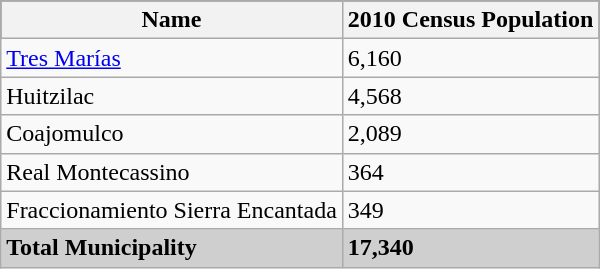<table class="wikitable">
<tr style="background:#000000; color:black;">
<th><strong>Name</strong></th>
<th><strong>2010 Census Population</strong></th>
</tr>
<tr>
<td><a href='#'>Tres Marías</a></td>
<td>6,160</td>
</tr>
<tr>
<td>Huitzilac</td>
<td>4,568</td>
</tr>
<tr>
<td>Coajomulco</td>
<td>2,089</td>
</tr>
<tr>
<td>Real Montecassino</td>
<td>364</td>
</tr>
<tr>
<td>Fraccionamiento Sierra Encantada</td>
<td>349</td>
</tr>
<tr style="background:#CFCFCF;">
<td><strong>Total Municipality</strong></td>
<td><strong>17,340</strong></td>
</tr>
</table>
